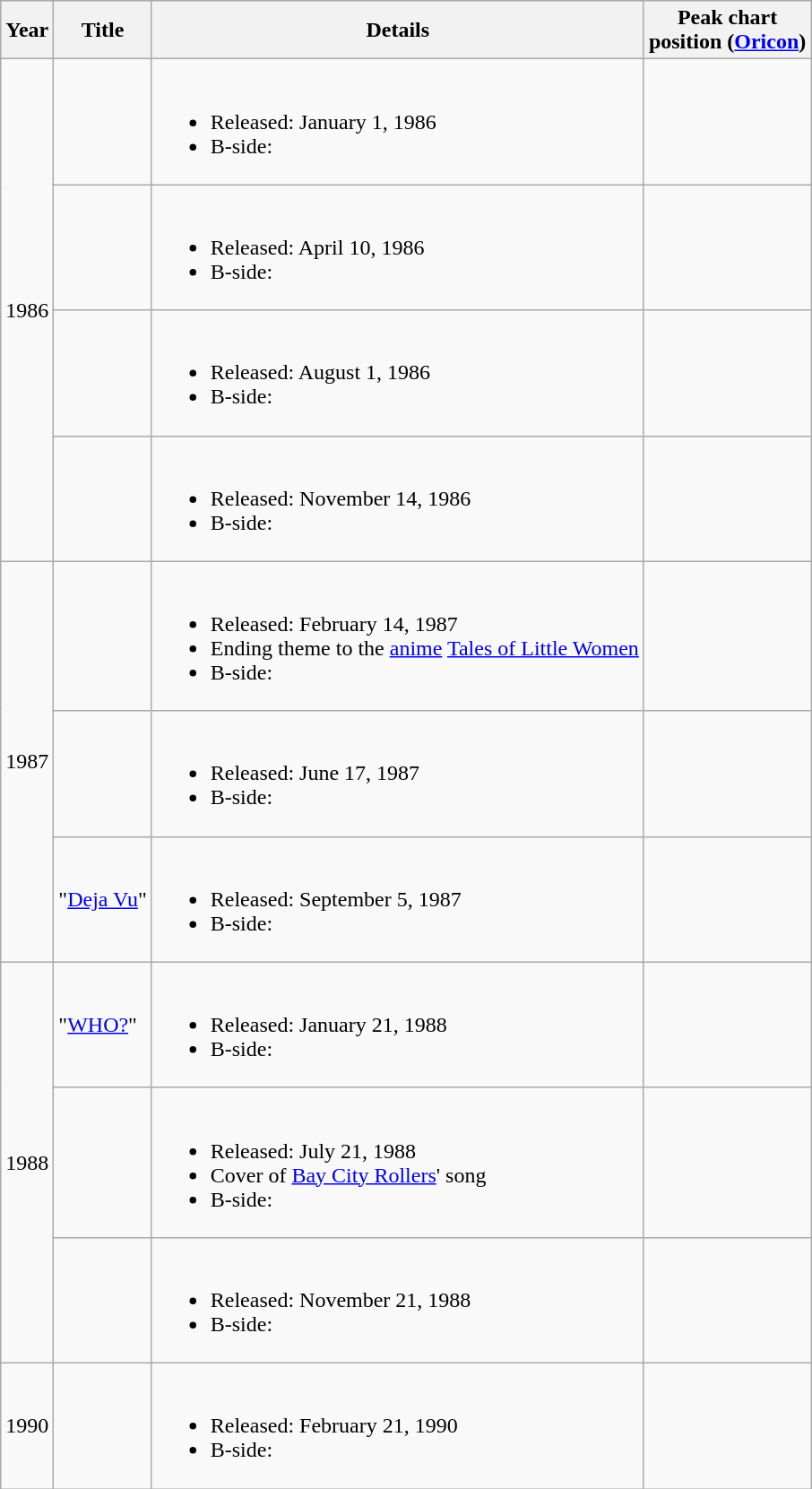<table class="wikitable">
<tr>
<th>Year</th>
<th>Title</th>
<th>Details</th>
<th>Peak chart<br>position (<a href='#'>Oricon</a>)</th>
</tr>
<tr>
<td rowspan="4">1986</td>
<td></td>
<td><br><ul><li>Released: January 1, 1986</li><li>B-side: </li></ul></td>
<td></td>
</tr>
<tr>
<td></td>
<td><br><ul><li>Released: April 10, 1986</li><li>B-side: </li></ul></td>
<td></td>
</tr>
<tr>
<td></td>
<td><br><ul><li>Released: August 1, 1986</li><li>B-side: </li></ul></td>
<td></td>
</tr>
<tr>
<td></td>
<td><br><ul><li>Released: November 14, 1986</li><li>B-side: </li></ul></td>
<td></td>
</tr>
<tr>
<td rowspan="3">1987</td>
<td></td>
<td><br><ul><li>Released: February 14, 1987</li><li>Ending theme to the <a href='#'>anime</a> <a href='#'>Tales of Little Women</a></li><li>B-side: </li></ul></td>
<td></td>
</tr>
<tr>
<td></td>
<td><br><ul><li>Released: June 17, 1987</li><li>B-side: </li></ul></td>
<td></td>
</tr>
<tr>
<td>"<a href='#'>Deja Vu</a>"</td>
<td><br><ul><li>Released: September 5, 1987</li><li>B-side: </li></ul></td>
<td></td>
</tr>
<tr>
<td rowspan="3">1988</td>
<td>"<a href='#'>WHO?</a>"</td>
<td><br><ul><li>Released: January 21, 1988</li><li>B-side: </li></ul></td>
<td></td>
</tr>
<tr>
<td></td>
<td><br><ul><li>Released: July 21, 1988</li><li>Cover of <a href='#'>Bay City Rollers</a>' song</li><li>B-side: </li></ul></td>
<td></td>
</tr>
<tr>
<td></td>
<td><br><ul><li>Released: November 21, 1988</li><li>B-side: </li></ul></td>
<td></td>
</tr>
<tr>
<td>1990</td>
<td></td>
<td><br><ul><li>Released: February 21, 1990</li><li>B-side: </li></ul></td>
<td></td>
</tr>
</table>
